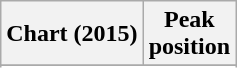<table class="wikitable sortable plainrowheaders" style="text-align:center">
<tr>
<th scope="col">Chart (2015)</th>
<th scope="col">Peak<br>position</th>
</tr>
<tr>
</tr>
<tr>
</tr>
<tr>
</tr>
<tr>
</tr>
<tr>
</tr>
<tr>
</tr>
</table>
